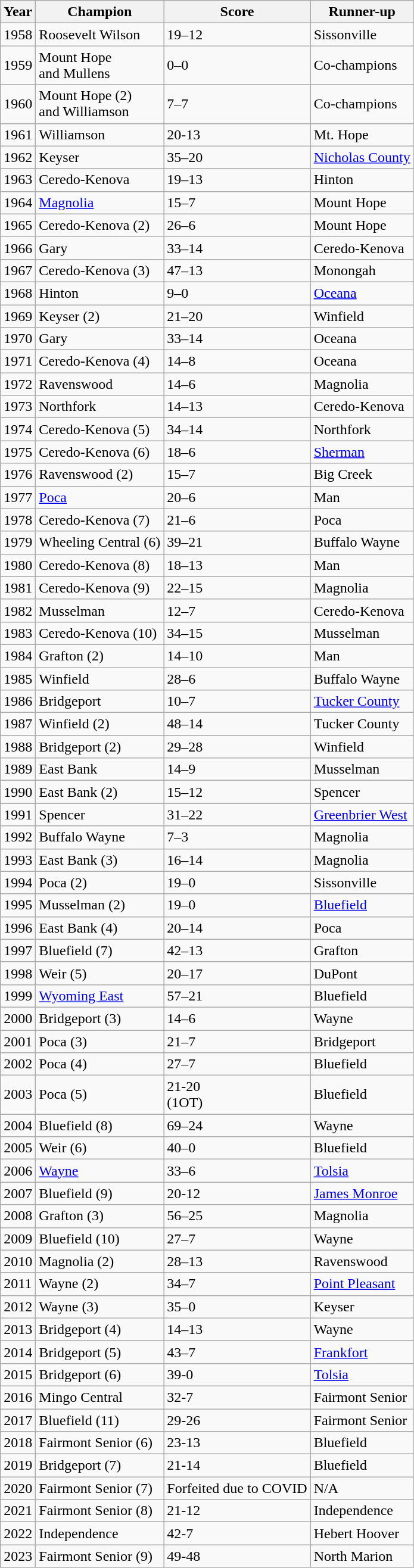<table class="wikitable">
<tr>
<th>Year</th>
<th>Champion</th>
<th>Score</th>
<th>Runner-up</th>
</tr>
<tr>
<td>1958</td>
<td>Roosevelt Wilson</td>
<td>19–12</td>
<td>Sissonville</td>
</tr>
<tr>
<td>1959</td>
<td>Mount Hope<br>and Mullens</td>
<td>0–0</td>
<td>Co-champions</td>
</tr>
<tr>
<td>1960</td>
<td>Mount Hope (2)<br>and Williamson</td>
<td>7–7</td>
<td>Co-champions</td>
</tr>
<tr>
<td>1961</td>
<td>Williamson</td>
<td>20-13</td>
<td>Mt. Hope</td>
</tr>
<tr>
<td>1962</td>
<td>Keyser</td>
<td>35–20</td>
<td><a href='#'>Nicholas County</a></td>
</tr>
<tr>
<td>1963</td>
<td>Ceredo-Kenova</td>
<td>19–13</td>
<td>Hinton</td>
</tr>
<tr>
<td>1964</td>
<td><a href='#'>Magnolia</a></td>
<td>15–7</td>
<td>Mount Hope</td>
</tr>
<tr>
<td>1965</td>
<td>Ceredo-Kenova (2)</td>
<td>26–6</td>
<td>Mount Hope</td>
</tr>
<tr>
<td>1966</td>
<td>Gary</td>
<td>33–14</td>
<td>Ceredo-Kenova</td>
</tr>
<tr>
<td>1967</td>
<td>Ceredo-Kenova (3)</td>
<td>47–13</td>
<td>Monongah</td>
</tr>
<tr>
<td>1968</td>
<td>Hinton</td>
<td>9–0</td>
<td><a href='#'>Oceana</a></td>
</tr>
<tr>
<td>1969</td>
<td>Keyser (2)</td>
<td>21–20</td>
<td>Winfield</td>
</tr>
<tr>
<td>1970</td>
<td>Gary</td>
<td>33–14</td>
<td>Oceana</td>
</tr>
<tr>
<td>1971</td>
<td>Ceredo-Kenova (4)</td>
<td>14–8</td>
<td>Oceana</td>
</tr>
<tr>
<td>1972</td>
<td>Ravenswood</td>
<td>14–6</td>
<td>Magnolia</td>
</tr>
<tr>
<td>1973</td>
<td>Northfork</td>
<td>14–13</td>
<td>Ceredo-Kenova</td>
</tr>
<tr>
<td>1974</td>
<td>Ceredo-Kenova (5)</td>
<td>34–14</td>
<td>Northfork</td>
</tr>
<tr>
<td>1975</td>
<td>Ceredo-Kenova (6)</td>
<td>18–6</td>
<td><a href='#'>Sherman</a></td>
</tr>
<tr>
<td>1976</td>
<td>Ravenswood (2)</td>
<td>15–7</td>
<td>Big Creek</td>
</tr>
<tr>
<td>1977</td>
<td><a href='#'>Poca</a></td>
<td>20–6</td>
<td>Man</td>
</tr>
<tr>
<td>1978</td>
<td>Ceredo-Kenova (7)</td>
<td>21–6</td>
<td>Poca</td>
</tr>
<tr>
<td>1979</td>
<td>Wheeling Central (6)</td>
<td>39–21</td>
<td>Buffalo Wayne</td>
</tr>
<tr>
<td>1980</td>
<td>Ceredo-Kenova (8)</td>
<td>18–13</td>
<td>Man</td>
</tr>
<tr>
<td>1981</td>
<td>Ceredo-Kenova (9)</td>
<td>22–15</td>
<td>Magnolia</td>
</tr>
<tr>
<td>1982</td>
<td>Musselman</td>
<td>12–7</td>
<td>Ceredo-Kenova</td>
</tr>
<tr>
<td>1983</td>
<td>Ceredo-Kenova (10)</td>
<td>34–15</td>
<td>Musselman</td>
</tr>
<tr>
<td>1984</td>
<td>Grafton (2)</td>
<td>14–10</td>
<td>Man</td>
</tr>
<tr>
<td>1985</td>
<td>Winfield</td>
<td>28–6</td>
<td>Buffalo Wayne</td>
</tr>
<tr>
<td>1986</td>
<td>Bridgeport</td>
<td>10–7</td>
<td><a href='#'>Tucker County</a></td>
</tr>
<tr>
<td>1987</td>
<td>Winfield (2)</td>
<td>48–14</td>
<td>Tucker County</td>
</tr>
<tr>
<td>1988</td>
<td>Bridgeport (2)</td>
<td>29–28<br></td>
<td>Winfield</td>
</tr>
<tr>
<td>1989</td>
<td>East Bank</td>
<td>14–9</td>
<td>Musselman</td>
</tr>
<tr>
<td>1990</td>
<td>East Bank (2)</td>
<td>15–12</td>
<td>Spencer</td>
</tr>
<tr>
<td>1991</td>
<td>Spencer</td>
<td>31–22</td>
<td><a href='#'>Greenbrier West</a></td>
</tr>
<tr>
<td>1992</td>
<td>Buffalo Wayne</td>
<td>7–3</td>
<td>Magnolia</td>
</tr>
<tr>
<td>1993</td>
<td>East Bank (3)</td>
<td>16–14</td>
<td>Magnolia</td>
</tr>
<tr>
<td>1994</td>
<td>Poca (2)</td>
<td>19–0</td>
<td>Sissonville</td>
</tr>
<tr>
<td>1995</td>
<td>Musselman (2)</td>
<td>19–0</td>
<td><a href='#'>Bluefield</a></td>
</tr>
<tr>
<td>1996</td>
<td>East Bank (4)</td>
<td>20–14</td>
<td>Poca</td>
</tr>
<tr>
<td>1997</td>
<td>Bluefield (7)</td>
<td>42–13</td>
<td>Grafton</td>
</tr>
<tr>
<td>1998</td>
<td>Weir (5)</td>
<td>20–17</td>
<td>DuPont</td>
</tr>
<tr>
<td>1999</td>
<td><a href='#'>Wyoming East</a></td>
<td>57–21</td>
<td>Bluefield</td>
</tr>
<tr>
<td>2000</td>
<td>Bridgeport (3)</td>
<td>14–6</td>
<td>Wayne</td>
</tr>
<tr>
<td>2001</td>
<td>Poca (3)</td>
<td>21–7</td>
<td>Bridgeport</td>
</tr>
<tr>
<td>2002</td>
<td>Poca (4)</td>
<td>27–7</td>
<td>Bluefield</td>
</tr>
<tr>
<td>2003</td>
<td>Poca (5)</td>
<td>21-20<br>(1OT)</td>
<td>Bluefield</td>
</tr>
<tr>
<td>2004</td>
<td>Bluefield (8)</td>
<td>69–24</td>
<td>Wayne</td>
</tr>
<tr>
<td>2005</td>
<td>Weir (6)</td>
<td>40–0</td>
<td>Bluefield</td>
</tr>
<tr>
<td>2006</td>
<td><a href='#'>Wayne</a></td>
<td>33–6</td>
<td><a href='#'>Tolsia</a></td>
</tr>
<tr>
<td>2007</td>
<td>Bluefield (9)</td>
<td>20-12</td>
<td><a href='#'>James Monroe</a></td>
</tr>
<tr>
<td>2008</td>
<td>Grafton (3)</td>
<td>56–25</td>
<td>Magnolia</td>
</tr>
<tr>
<td>2009</td>
<td>Bluefield (10)</td>
<td>27–7</td>
<td>Wayne</td>
</tr>
<tr>
<td>2010</td>
<td>Magnolia (2)</td>
<td>28–13</td>
<td>Ravenswood</td>
</tr>
<tr>
<td>2011</td>
<td>Wayne (2)</td>
<td>34–7</td>
<td><a href='#'>Point Pleasant</a></td>
</tr>
<tr>
<td>2012</td>
<td>Wayne (3)</td>
<td>35–0</td>
<td>Keyser</td>
</tr>
<tr>
<td>2013</td>
<td>Bridgeport (4)</td>
<td>14–13</td>
<td>Wayne</td>
</tr>
<tr>
<td>2014</td>
<td>Bridgeport (5)</td>
<td>43–7</td>
<td><a href='#'>Frankfort</a></td>
</tr>
<tr>
<td>2015</td>
<td>Bridgeport (6)</td>
<td>39-0</td>
<td><a href='#'>Tolsia</a></td>
</tr>
<tr>
<td>2016</td>
<td>Mingo Central</td>
<td>32-7</td>
<td>Fairmont Senior</td>
</tr>
<tr>
<td>2017</td>
<td>Bluefield (11)</td>
<td>29-26</td>
<td>Fairmont Senior</td>
</tr>
<tr>
<td>2018</td>
<td>Fairmont Senior (6)</td>
<td>23-13</td>
<td>Bluefield</td>
</tr>
<tr>
<td>2019</td>
<td>Bridgeport (7)</td>
<td>21-14</td>
<td>Bluefield</td>
</tr>
<tr>
<td>2020</td>
<td>Fairmont Senior (7)</td>
<td>Forfeited due to COVID</td>
<td>N/A</td>
</tr>
<tr>
<td>2021</td>
<td>Fairmont Senior (8)</td>
<td>21-12</td>
<td>Independence</td>
</tr>
<tr>
<td>2022</td>
<td>Independence</td>
<td>42-7</td>
<td>Hebert Hoover</td>
</tr>
<tr>
<td>2023</td>
<td>Fairmont Senior (9)</td>
<td>49-48</td>
<td>North Marion</td>
</tr>
</table>
